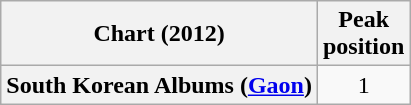<table class="wikitable plainrowheaders">
<tr>
<th scope="col">Chart (2012)</th>
<th scope="col">Peak<br>position</th>
</tr>
<tr>
<th scope="row">South Korean Albums (<a href='#'>Gaon</a>)</th>
<td style="text-align:center;">1</td>
</tr>
</table>
